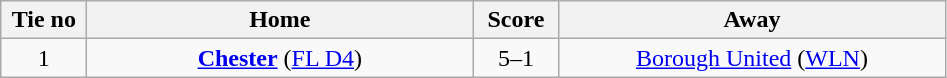<table class="wikitable" style="text-align:center">
<tr>
<th width=50>Tie no</th>
<th width=250>Home</th>
<th width=50>Score</th>
<th width=250>Away</th>
</tr>
<tr>
<td>1</td>
<td><strong><a href='#'>Chester</a></strong> (<a href='#'>FL D4</a>)</td>
<td>5–1</td>
<td><a href='#'>Borough United</a> (<a href='#'>WLN</a>)</td>
</tr>
</table>
